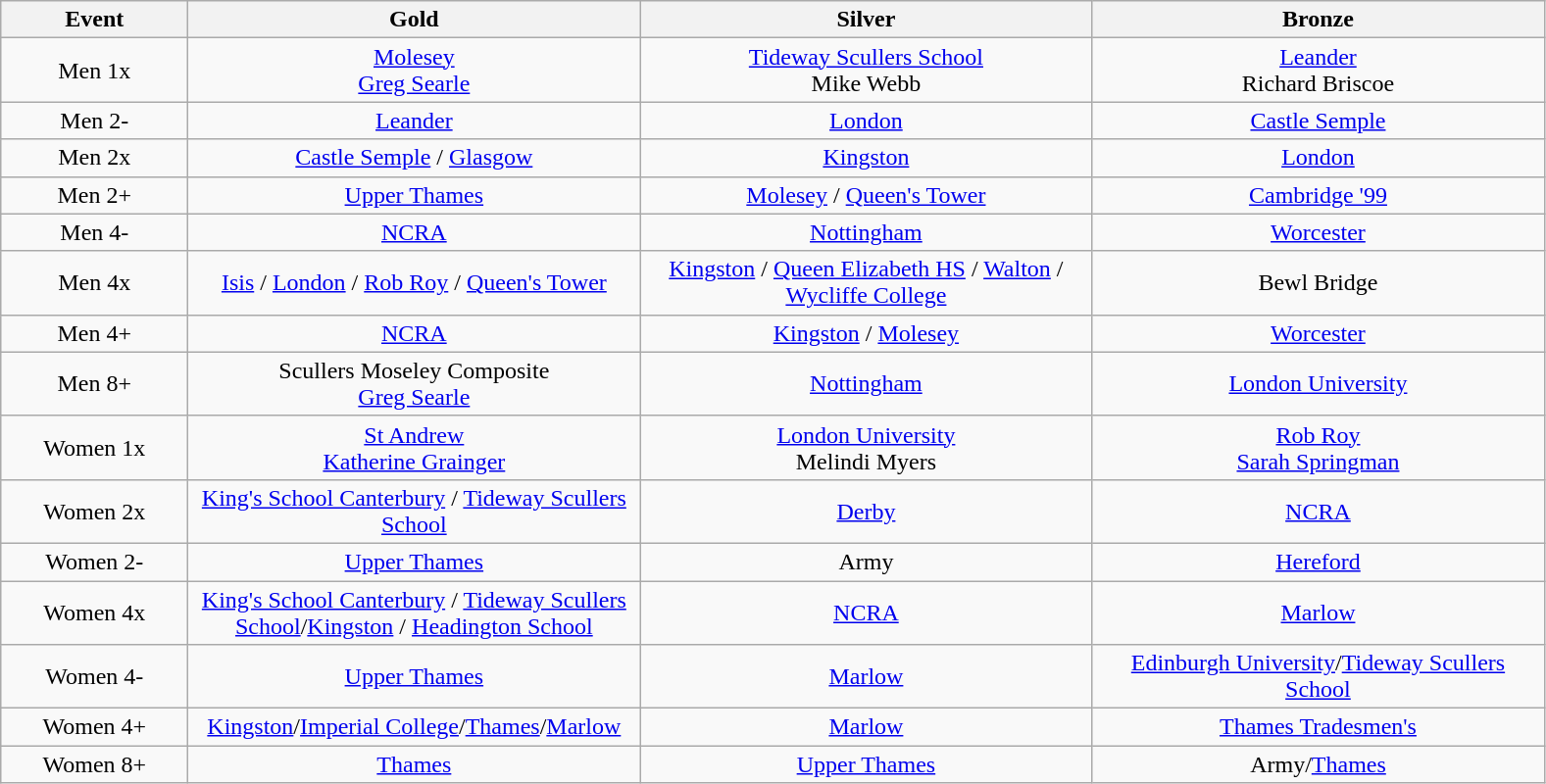<table class="wikitable" style="text-align:center">
<tr>
<th width=120>Event</th>
<th width=300>Gold</th>
<th width=300>Silver</th>
<th width=300>Bronze</th>
</tr>
<tr>
<td>Men 1x</td>
<td><a href='#'>Molesey</a> <br><a href='#'>Greg Searle</a></td>
<td><a href='#'>Tideway Scullers School</a><br>Mike Webb</td>
<td><a href='#'>Leander</a>  <br>Richard Briscoe</td>
</tr>
<tr>
<td>Men 2-</td>
<td><a href='#'>Leander</a>   <br></td>
<td><a href='#'>London</a><br></td>
<td><a href='#'>Castle Semple</a><br></td>
</tr>
<tr>
<td>Men 2x</td>
<td><a href='#'>Castle Semple</a> / <a href='#'>Glasgow</a><br></td>
<td><a href='#'>Kingston</a><br></td>
<td><a href='#'>London</a> <br></td>
</tr>
<tr>
<td>Men 2+</td>
<td><a href='#'>Upper Thames</a> <br></td>
<td><a href='#'>Molesey</a> / <a href='#'>Queen's Tower</a><br></td>
<td><a href='#'>Cambridge '99</a><br></td>
</tr>
<tr>
<td>Men 4-</td>
<td><a href='#'>NCRA</a> <br></td>
<td><a href='#'>Nottingham</a><br></td>
<td><a href='#'>Worcester</a> <br></td>
</tr>
<tr>
<td>Men 4x</td>
<td><a href='#'>Isis</a> / <a href='#'>London</a> / <a href='#'>Rob Roy</a> / <a href='#'>Queen's Tower</a><br></td>
<td><a href='#'>Kingston</a> / <a href='#'>Queen Elizabeth HS</a> / <a href='#'>Walton</a> / <a href='#'>Wycliffe College</a> <br></td>
<td>Bewl Bridge<br></td>
</tr>
<tr>
<td>Men 4+</td>
<td><a href='#'>NCRA</a> <br></td>
<td><a href='#'>Kingston</a> / <a href='#'>Molesey</a><br></td>
<td><a href='#'>Worcester</a><br></td>
</tr>
<tr>
<td>Men 8+</td>
<td>Scullers Moseley Composite<br><a href='#'>Greg Searle</a></td>
<td><a href='#'>Nottingham</a><br></td>
<td><a href='#'>London University</a><br></td>
</tr>
<tr>
<td>Women 1x</td>
<td><a href='#'>St Andrew</a><br><a href='#'>Katherine Grainger</a></td>
<td><a href='#'>London University</a><br>Melindi Myers</td>
<td><a href='#'>Rob Roy</a> <br><a href='#'>Sarah Springman</a></td>
</tr>
<tr>
<td>Women 2x</td>
<td><a href='#'>King's School Canterbury</a> / <a href='#'>Tideway Scullers School</a><br></td>
<td><a href='#'>Derby</a><br></td>
<td><a href='#'>NCRA</a><br></td>
</tr>
<tr>
<td>Women 2-</td>
<td><a href='#'>Upper Thames</a>  <br></td>
<td>Army  <br></td>
<td><a href='#'>Hereford</a>  <br></td>
</tr>
<tr>
<td>Women 4x</td>
<td><a href='#'>King's School Canterbury</a> / <a href='#'>Tideway Scullers School</a>/<a href='#'>Kingston</a> / <a href='#'>Headington School</a> <br></td>
<td><a href='#'>NCRA</a><br></td>
<td><a href='#'>Marlow</a>  <br></td>
</tr>
<tr>
<td>Women 4-</td>
<td><a href='#'>Upper Thames</a> <br></td>
<td><a href='#'>Marlow</a><br></td>
<td><a href='#'>Edinburgh University</a>/<a href='#'>Tideway Scullers School</a><br></td>
</tr>
<tr>
<td>Women 4+</td>
<td><a href='#'>Kingston</a>/<a href='#'>Imperial College</a>/<a href='#'>Thames</a>/<a href='#'>Marlow</a>  <br></td>
<td><a href='#'>Marlow</a> <br></td>
<td><a href='#'>Thames Tradesmen's</a><br></td>
</tr>
<tr>
<td>Women 8+</td>
<td><a href='#'>Thames</a><br></td>
<td><a href='#'>Upper Thames</a> <br></td>
<td>Army/<a href='#'>Thames</a><br></td>
</tr>
</table>
